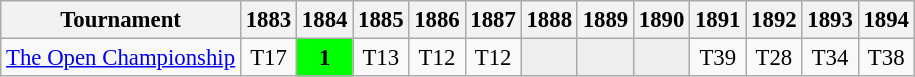<table class="wikitable" style="font-size:95%;text-align:center;">
<tr>
<th>Tournament</th>
<th>1883</th>
<th>1884</th>
<th>1885</th>
<th>1886</th>
<th>1887</th>
<th>1888</th>
<th>1889</th>
<th>1890</th>
<th>1891</th>
<th>1892</th>
<th>1893</th>
<th>1894</th>
</tr>
<tr>
<td align="left"><a href='#'>The Open Championship</a></td>
<td>T17</td>
<td align="center" style="background:lime;"><strong>1</strong></td>
<td>T13</td>
<td>T12</td>
<td>T12</td>
<td style="background:#eeeeee;"></td>
<td style="background:#eeeeee;"></td>
<td style="background:#eeeeee;"></td>
<td>T39</td>
<td>T28</td>
<td>T34</td>
<td>T38</td>
</tr>
</table>
